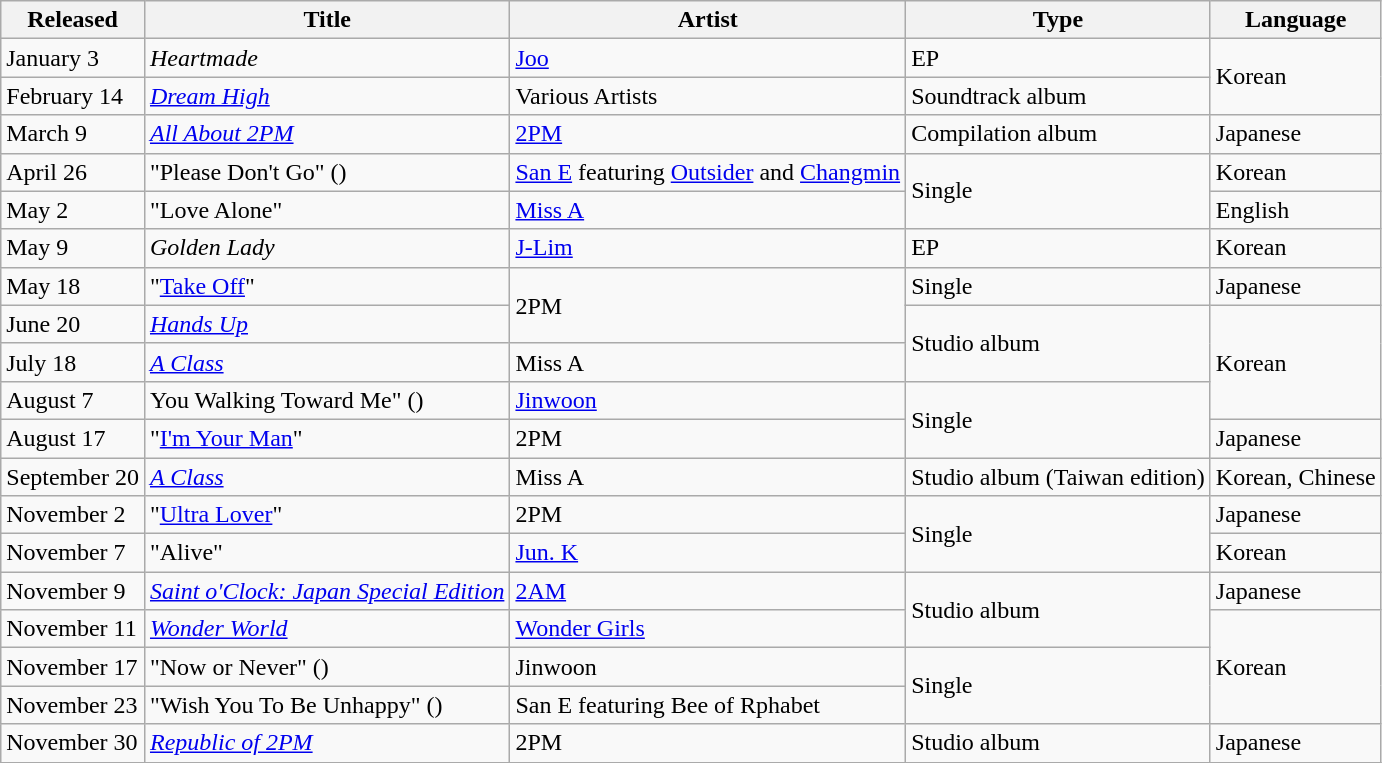<table class="wikitable plainrowheaders">
<tr>
<th scope="col">Released</th>
<th scope="col">Title</th>
<th scope="col">Artist</th>
<th scope="col">Type</th>
<th scope="col">Language</th>
</tr>
<tr>
<td rowspan="1">January 3</td>
<td rowspan="1"><em>Heartmade</em></td>
<td rowspan="1"><a href='#'>Joo</a></td>
<td rowspan="1">EP</td>
<td rowspan="2">Korean</td>
</tr>
<tr>
<td rowspan="1">February 14</td>
<td rowspan="1"><em><a href='#'>Dream High</a></em></td>
<td rowspan="1">Various Artists</td>
<td rowspan="1">Soundtrack album</td>
</tr>
<tr>
<td rowspan="1">March 9</td>
<td rowspan="1"><em><a href='#'>All About 2PM</a></em></td>
<td rowspan="1"><a href='#'>2PM</a></td>
<td rowspan="1">Compilation album</td>
<td rowspan="1">Japanese</td>
</tr>
<tr>
<td rowspan="1">April 26</td>
<td rowspan="1">"Please Don't Go" ()</td>
<td rowspan="1"><a href='#'>San E</a> featuring <a href='#'>Outsider</a> and <a href='#'>Changmin</a></td>
<td rowspan="2">Single</td>
<td rowspan="1">Korean</td>
</tr>
<tr>
<td rowspan="1">May 2</td>
<td rowspan="1">"Love Alone"</td>
<td rowspan="1"><a href='#'>Miss A</a></td>
<td rowspan="1">English</td>
</tr>
<tr>
<td rowspan="1">May 9</td>
<td rowspan="1"><em>Golden Lady</em></td>
<td rowspan="1"><a href='#'>J-Lim</a></td>
<td rowspan="1">EP</td>
<td rowspan="1">Korean</td>
</tr>
<tr>
<td rowspan="1">May 18</td>
<td rowspan="1">"<a href='#'>Take Off</a>"</td>
<td rowspan="2">2PM</td>
<td rowspan="1">Single</td>
<td rowspan="1">Japanese</td>
</tr>
<tr>
<td rowspan="1">June 20</td>
<td rowspan="1"><em><a href='#'>Hands Up</a></em></td>
<td rowspan="2">Studio album</td>
<td rowspan="3">Korean</td>
</tr>
<tr>
<td rowspan="1">July 18</td>
<td rowspan="1"><em><a href='#'>A Class</a></em></td>
<td rowspan="1">Miss A</td>
</tr>
<tr>
<td rowspan="1">August 7</td>
<td rowspan="1">You Walking Toward Me" ()</td>
<td rowspan="1"><a href='#'>Jinwoon</a></td>
<td rowspan="2">Single</td>
</tr>
<tr>
<td rowspan="1">August 17</td>
<td rowspan="1">"<a href='#'>I'm Your Man</a>"</td>
<td rowspan="1">2PM</td>
<td rowspan="1">Japanese</td>
</tr>
<tr>
<td rowspan="1">September 20</td>
<td rowspan="1"><em><a href='#'>A Class</a></em></td>
<td rowspan="1">Miss A</td>
<td rowspan="1">Studio album (Taiwan edition)</td>
<td rowspan="1">Korean, Chinese</td>
</tr>
<tr>
<td rowspan="1">November 2</td>
<td rowspan="1">"<a href='#'>Ultra Lover</a>"</td>
<td rowspan="1">2PM</td>
<td rowspan="2">Single</td>
<td rowspan="1">Japanese</td>
</tr>
<tr>
<td rowspan="1">November 7</td>
<td rowspan="1">"Alive"</td>
<td rowspan="1"><a href='#'>Jun. K</a></td>
<td rowspan="1">Korean</td>
</tr>
<tr>
<td rowspan="1">November 9</td>
<td rowspan="1"><em><a href='#'>Saint o'Clock: Japan Special Edition</a></em></td>
<td><a href='#'>2AM</a></td>
<td rowspan="2">Studio album</td>
<td rowspan="1">Japanese</td>
</tr>
<tr>
<td rowspan="1">November 11</td>
<td rowspan="1"><em><a href='#'>Wonder World</a></em></td>
<td rowspan="1"><a href='#'>Wonder Girls</a></td>
<td rowspan="3">Korean</td>
</tr>
<tr>
<td rowspan="1">November 17</td>
<td rowspan="1">"Now or Never" ()</td>
<td rowspan="1">Jinwoon</td>
<td rowspan="2">Single</td>
</tr>
<tr>
<td rowspan="1">November 23</td>
<td rowspan="1">"Wish You To Be Unhappy" ()</td>
<td rowspan="1">San E featuring Bee of Rphabet</td>
</tr>
<tr>
<td rowspan="1">November 30</td>
<td rowspan="1"><em><a href='#'>Republic of 2PM</a></em></td>
<td rowspan="1">2PM</td>
<td rowspan="1">Studio album</td>
<td rowspan="1">Japanese</td>
</tr>
<tr>
</tr>
</table>
